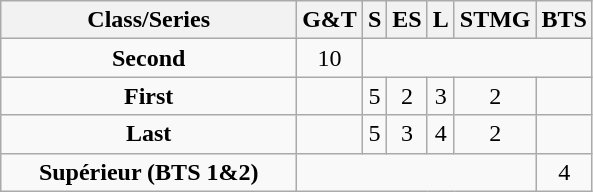<table class="wikitable centre" | style="text-align:center">
<tr>
<th width="50%">Class/Series</th>
<th>G&T</th>
<th>S</th>
<th>ES</th>
<th>L</th>
<th>STMG</th>
<th>BTS</th>
</tr>
<tr>
<td><strong>Second</strong></td>
<td>10</td>
<td colspan="6"></td>
</tr>
<tr>
<td><strong>First</strong></td>
<td colspan="1"></td>
<td>5</td>
<td>2</td>
<td>3</td>
<td>2</td>
<td colspan="6"></td>
</tr>
<tr>
<td><strong>Last</strong></td>
<td colspan="1"></td>
<td>5</td>
<td>3</td>
<td>4</td>
<td>2</td>
<td colspan="6"></td>
</tr>
<tr>
<td><strong>Supérieur (BTS 1&2)</strong></td>
<td colspan="5"></td>
<td>4</td>
</tr>
</table>
